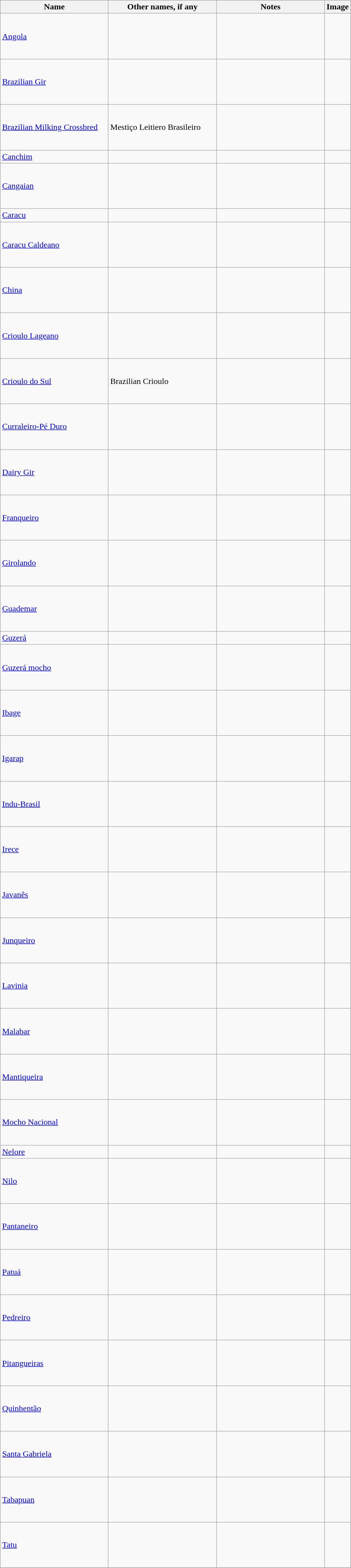<table class="wikitable">
<tr>
<th>Name</th>
<th>Other names, if any</th>
<th>Notes</th>
<th>Image</th>
</tr>
<tr>
<td style="width: 200px;"><a href='#'>Angola</a></td>
<td style="width: 200px;"></td>
<td style="width: 200px;"></td>
<td style="height: 80px;"></td>
</tr>
<tr>
<td><a href='#'>Brazilian Gir</a></td>
<td></td>
<td></td>
<td style="height: 80px;"></td>
</tr>
<tr>
<td><a href='#'>Brazilian Milking Crossbred</a></td>
<td>Mestiço Leitiero Brasileiro</td>
<td></td>
<td style="height: 80px;"></td>
</tr>
<tr>
<td><a href='#'>Canchim</a></td>
<td></td>
<td></td>
<td></td>
</tr>
<tr>
<td><a href='#'>Cangaian</a></td>
<td></td>
<td></td>
<td style="height: 80px;"></td>
</tr>
<tr>
<td><a href='#'>Caracu</a></td>
<td></td>
<td></td>
<td></td>
</tr>
<tr>
<td><a href='#'>Caracu Caldeano</a></td>
<td></td>
<td></td>
<td style="height: 80px;"></td>
</tr>
<tr>
<td><a href='#'>China</a></td>
<td></td>
<td></td>
<td style="height: 80px;"></td>
</tr>
<tr>
<td><a href='#'>Crioulo Lageano</a></td>
<td></td>
<td></td>
<td style="height: 80px;"></td>
</tr>
<tr>
<td><a href='#'>Crioulo do Sul</a></td>
<td>Brazilian Crioulo</td>
<td></td>
<td style="height: 80px;"></td>
</tr>
<tr>
<td><a href='#'>Curraleiro-Pé Duro</a></td>
<td></td>
<td></td>
<td style="height: 80px;"></td>
</tr>
<tr>
<td><a href='#'>Dairy Gir</a></td>
<td></td>
<td></td>
<td style="height: 80px;"></td>
</tr>
<tr>
<td><a href='#'>Franqueiro</a></td>
<td></td>
<td></td>
<td style="height: 80px;"></td>
</tr>
<tr>
<td><a href='#'>Girolando</a></td>
<td></td>
<td></td>
<td style="height: 80px;"></td>
</tr>
<tr>
<td><a href='#'>Guademar</a></td>
<td></td>
<td></td>
<td style="height: 80px;"></td>
</tr>
<tr>
<td><a href='#'>Guzerá</a></td>
<td></td>
<td></td>
<td></td>
</tr>
<tr>
<td><a href='#'>Guzerá mocho</a></td>
<td></td>
<td></td>
<td style="height: 80px;"></td>
</tr>
<tr>
<td><a href='#'>Ibage</a></td>
<td></td>
<td></td>
<td style="height: 80px;"></td>
</tr>
<tr>
<td><a href='#'>Igarap</a></td>
<td></td>
<td></td>
<td style="height: 80px;"></td>
</tr>
<tr>
<td><a href='#'>Indu-Brasil</a></td>
<td></td>
<td></td>
<td style="height: 80px;"></td>
</tr>
<tr>
<td><a href='#'>Irece</a></td>
<td></td>
<td></td>
<td style="height: 80px;"></td>
</tr>
<tr>
<td><a href='#'>Javanês</a></td>
<td></td>
<td></td>
<td style="height: 80px;"></td>
</tr>
<tr>
<td><a href='#'>Junqueiro</a></td>
<td></td>
<td></td>
<td style="height: 80px;"></td>
</tr>
<tr>
<td><a href='#'>Lavinia</a></td>
<td></td>
<td></td>
<td style="height: 80px;"></td>
</tr>
<tr>
<td><a href='#'>Malabar</a></td>
<td></td>
<td></td>
<td style="height: 80px;"></td>
</tr>
<tr>
<td><a href='#'>Mantiqueira</a></td>
<td></td>
<td></td>
<td style="height: 80px;"></td>
</tr>
<tr>
<td><a href='#'>Mocho Nacional</a></td>
<td></td>
<td></td>
<td style="height: 80px;"></td>
</tr>
<tr>
<td><a href='#'>Nelore</a></td>
<td></td>
<td></td>
<td></td>
</tr>
<tr>
<td><a href='#'>Nilo</a></td>
<td></td>
<td></td>
<td style="height: 80px;"></td>
</tr>
<tr>
<td><a href='#'>Pantaneiro</a></td>
<td></td>
<td></td>
<td style="height: 80px;"></td>
</tr>
<tr>
<td><a href='#'>Patuá</a></td>
<td></td>
<td></td>
<td style="height: 80px;"></td>
</tr>
<tr>
<td><a href='#'>Pedreiro</a></td>
<td></td>
<td></td>
<td style="height: 80px;"></td>
</tr>
<tr>
<td><a href='#'>Pitangueiras</a></td>
<td></td>
<td></td>
<td style="height: 80px;"></td>
</tr>
<tr>
<td><a href='#'>Quinhentão</a></td>
<td></td>
<td></td>
<td style="height: 80px;"></td>
</tr>
<tr>
<td><a href='#'>Santa Gabriela</a></td>
<td></td>
<td></td>
<td style="height: 80px;"></td>
</tr>
<tr>
<td><a href='#'>Tabapuan</a></td>
<td></td>
<td></td>
<td style="height: 80px;"></td>
</tr>
<tr>
<td><a href='#'>Tatu</a></td>
<td></td>
<td></td>
<td style="height: 80px;"></td>
</tr>
<tr>
</tr>
</table>
